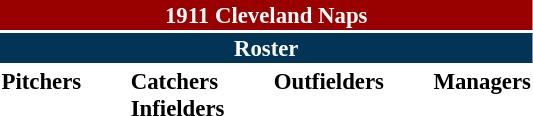<table class="toccolours" style="font-size: 95%;">
<tr>
<th colspan="10" style="background-color: #990000; color: white; text-align: center;">1911 Cleveland Naps</th>
</tr>
<tr>
<td colspan="10" style="background-color: #023456; color: white; text-align: center;"><strong>Roster</strong></td>
</tr>
<tr>
<td valign="top"><strong>Pitchers</strong><br>














</td>
<td width="25px"></td>
<td valign="top"><strong>Catchers</strong><br>




<strong>Infielders</strong>










</td>
<td width="25px"></td>
<td valign="top"><strong>Outfielders</strong><br>




</td>
<td width="25px"></td>
<td valign="top"><strong>Managers</strong><br>
</td>
</tr>
</table>
